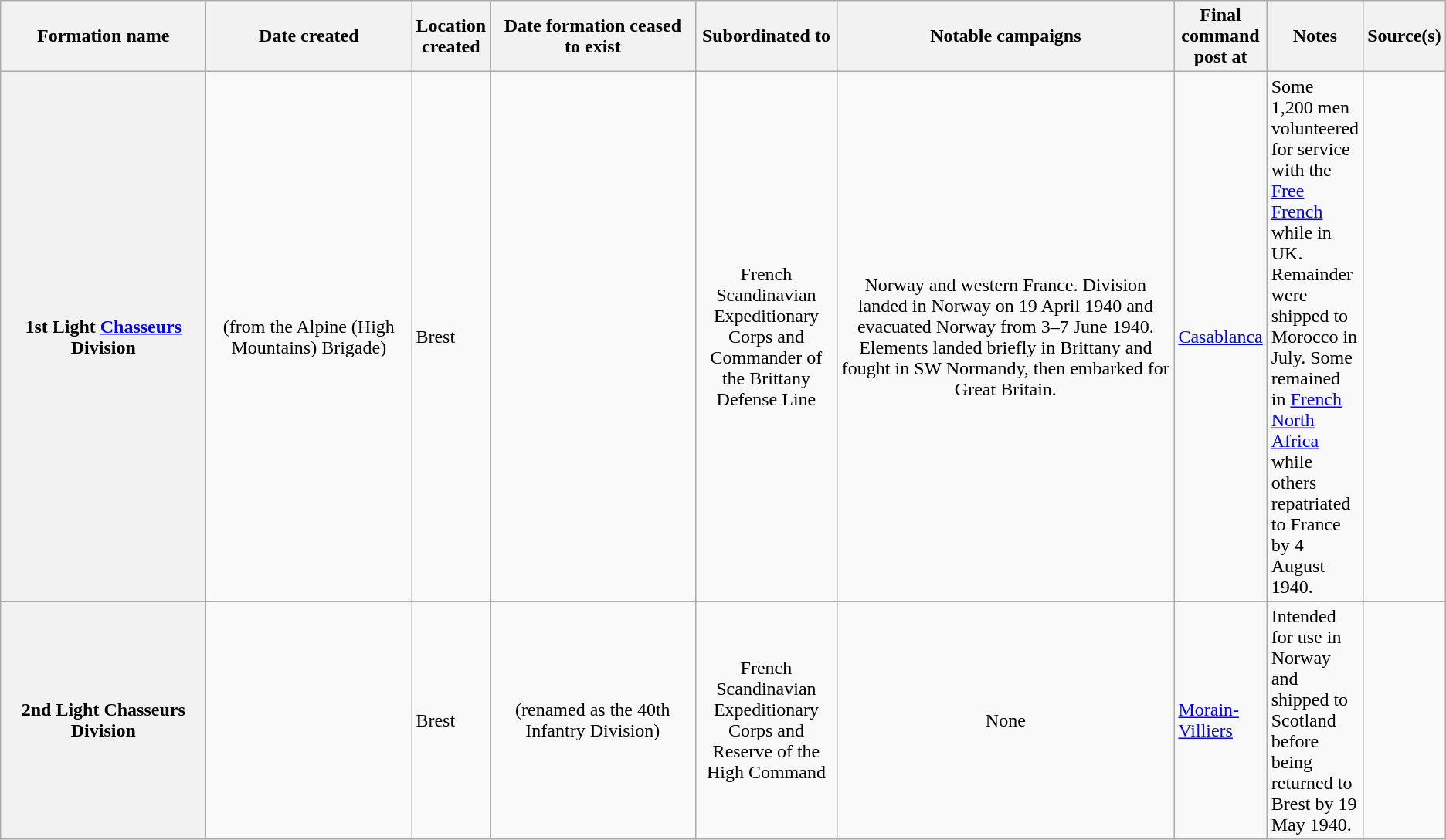<table class="wikitable sortable plainrowheaders">
<tr>
<th scope="col" width="15%">Formation name</th>
<th scope="col" width="15%">Date created</th>
<th>Location created</th>
<th scope="col" width="15%">Date formation ceased to exist</th>
<th scope="col" class="unsortable" width="10%">Subordinated to</th>
<th scope="col" class="unsortable" width="25%">Notable campaigns</th>
<th>Final command post at</th>
<th>Notes</th>
<th scope="col" class="unsortable" width="5%">Source(s)</th>
</tr>
<tr>
<th scope="row">1st Light <a href='#'>Chasseurs</a> Division</th>
<td align="center"> (from the Alpine (High Mountains) Brigade)</td>
<td>Brest</td>
<td align="center"></td>
<td align="center">French Scandinavian Expeditionary Corps and Commander of the Brittany Defense Line</td>
<td align="center">Norway and western France. Division landed in Norway on 19 April 1940 and evacuated Norway from 3–7 June 1940.  Elements landed briefly in Brittany and fought in SW Normandy, then embarked for Great Britain.</td>
<td><a href='#'>Casablanca</a></td>
<td>Some 1,200 men volunteered for service with the <a href='#'>Free French</a> while in UK. Remainder were shipped to Morocco in July. Some remained in <a href='#'>French North Africa</a> while others repatriated to France by 4 August 1940.</td>
<td align="center"></td>
</tr>
<tr>
<th scope="row">2nd Light Chasseurs Division</th>
<td align="center"></td>
<td>Brest</td>
<td align="center"> (renamed as the 40th Infantry Division)</td>
<td align="center">French Scandinavian Expeditionary Corps and Reserve of the High Command</td>
<td align="center">None</td>
<td><a href='#'>Morain-Villiers</a></td>
<td>Intended for use in Norway and shipped to Scotland before being returned to Brest by 19 May 1940.</td>
<td align="center"></td>
</tr>
</table>
